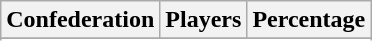<table class="wikitable sortable">
<tr>
<th>Confederation</th>
<th>Players</th>
<th>Percentage</th>
</tr>
<tr>
</tr>
<tr>
</tr>
</table>
